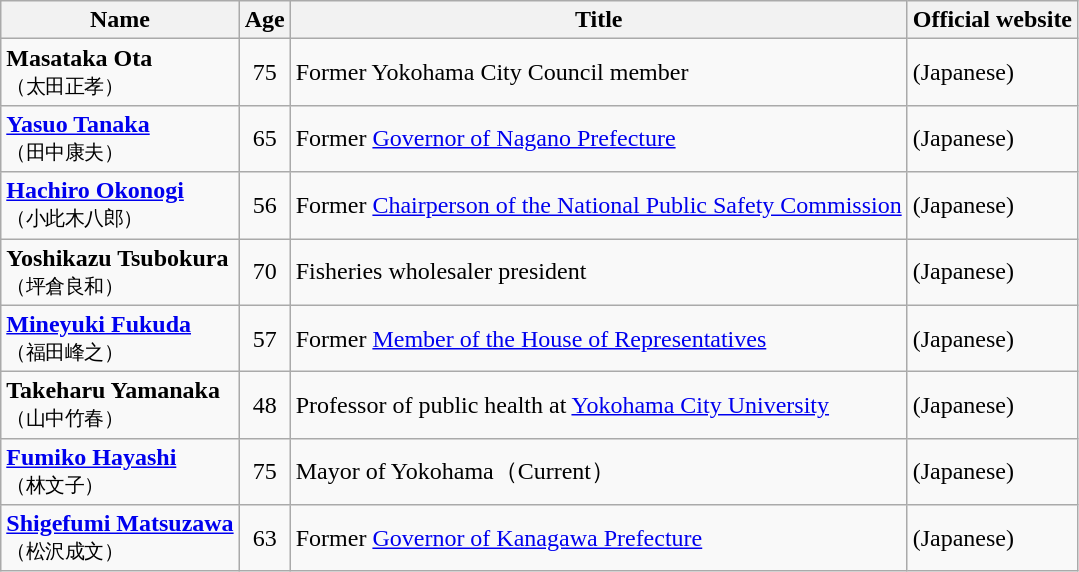<table class="wikitable">
<tr>
<th>Name</th>
<th>Age</th>
<th>Title</th>
<th>Official website</th>
</tr>
<tr>
<td><strong>Masataka Ota</strong><br><small>（太田正孝）</small></td>
<td align="center">75</td>
<td>Former Yokohama City Council member</td>
<td> (Japanese)</td>
</tr>
<tr>
<td><strong><a href='#'>Yasuo Tanaka</a></strong><br><small>（田中康夫）</small></td>
<td align="center">65</td>
<td>Former <a href='#'>Governor of Nagano Prefecture</a></td>
<td> (Japanese)</td>
</tr>
<tr>
<td><strong><a href='#'>Hachiro Okonogi</a></strong><br><small>（小此木八郎）</small></td>
<td align="center">56</td>
<td>Former <a href='#'>Chairperson of the National Public Safety Commission</a></td>
<td> (Japanese)</td>
</tr>
<tr>
<td><strong>Yoshikazu Tsubokura</strong><br><small>（坪倉良和）</small></td>
<td align="center">70</td>
<td>Fisheries wholesaler president</td>
<td>  (Japanese)</td>
</tr>
<tr>
<td><strong><a href='#'>Mineyuki Fukuda</a></strong><br><small>（福田峰之）</small></td>
<td align="center">57</td>
<td>Former <a href='#'>Member of the House of Representatives</a></td>
<td>  (Japanese)</td>
</tr>
<tr>
<td><strong>Takeharu Yamanaka</strong><br><small>（山中竹春）</small></td>
<td align="center">48</td>
<td>Professor of public health at <a href='#'>Yokohama City University</a></td>
<td> (Japanese)</td>
</tr>
<tr>
<td><strong><a href='#'>Fumiko Hayashi</a></strong><br><small>（林文子）</small></td>
<td align="center">75</td>
<td>Mayor of Yokohama（Current）</td>
<td>  (Japanese)</td>
</tr>
<tr>
<td><strong><a href='#'>Shigefumi Matsuzawa</a></strong><br><small>（松沢成文）</small></td>
<td align="center">63</td>
<td>Former <a href='#'>Governor of Kanagawa Prefecture</a></td>
<td> (Japanese)</td>
</tr>
</table>
